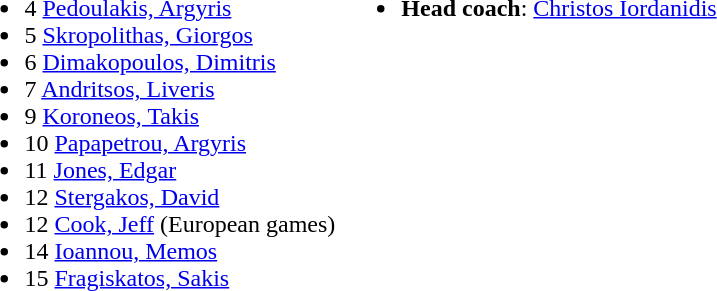<table>
<tr valign="top">
<td><br><ul><li>4  <a href='#'>Pedoulakis, Argyris</a></li><li>5  <a href='#'>Skropolithas, Giorgos</a></li><li>6  <a href='#'>Dimakopoulos, Dimitris</a></li><li>7  <a href='#'>Andritsos, Liveris</a></li><li>9  <a href='#'>Koroneos, Takis</a></li><li>10  <a href='#'>Papapetrou, Argyris</a></li><li>11  <a href='#'>Jones, Edgar</a></li><li>12  <a href='#'>Stergakos, David</a></li><li>12  <a href='#'>Cook, Jeff</a> (European games)</li><li>14  <a href='#'>Ioannou, Memos</a></li><li>15  <a href='#'>Fragiskatos, Sakis</a></li></ul></td>
<td><br><ul><li><strong>Head coach</strong>:   <a href='#'>Christos Iordanidis</a></li></ul></td>
</tr>
</table>
